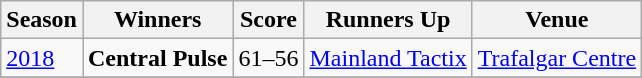<table class="wikitable collapsible">
<tr>
<th>Season</th>
<th>Winners</th>
<th>Score</th>
<th>Runners Up</th>
<th>Venue</th>
</tr>
<tr>
<td><a href='#'>2018</a></td>
<td><strong>Central Pulse</strong></td>
<td>61–56</td>
<td><a href='#'>Mainland Tactix</a></td>
<td><a href='#'>Trafalgar Centre</a></td>
</tr>
<tr>
</tr>
</table>
